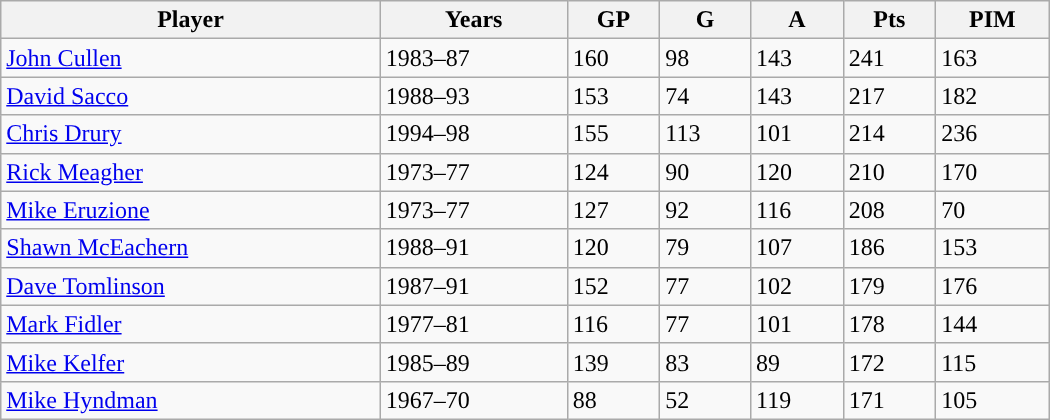<table class="wikitable sortable" width ="700">
<tr>
<th><strong>Player</strong></th>
<th><strong>Years</strong></th>
<th><strong>GP</strong></th>
<th><strong>G</strong></th>
<th><strong>A</strong></th>
<th><strong>Pts</strong></th>
<th><strong>PIM</strong></th>
</tr>
<tr>
<td><a href='#'>John Cullen</a></td>
<td>1983–87</td>
<td>160</td>
<td>98</td>
<td>143</td>
<td>241</td>
<td>163</td>
</tr>
<tr>
<td><a href='#'>David Sacco</a></td>
<td>1988–93</td>
<td>153</td>
<td>74</td>
<td>143</td>
<td>217</td>
<td>182</td>
</tr>
<tr>
<td><a href='#'>Chris Drury</a></td>
<td>1994–98</td>
<td>155</td>
<td>113</td>
<td>101</td>
<td>214</td>
<td>236</td>
</tr>
<tr>
<td><a href='#'>Rick Meagher</a></td>
<td>1973–77</td>
<td>124</td>
<td>90</td>
<td>120</td>
<td>210</td>
<td>170</td>
</tr>
<tr>
<td><a href='#'>Mike Eruzione</a></td>
<td>1973–77</td>
<td>127</td>
<td>92</td>
<td>116</td>
<td>208</td>
<td>70</td>
</tr>
<tr>
<td><a href='#'>Shawn McEachern</a></td>
<td>1988–91</td>
<td>120</td>
<td>79</td>
<td>107</td>
<td>186</td>
<td>153</td>
</tr>
<tr>
<td><a href='#'>Dave Tomlinson</a></td>
<td>1987–91</td>
<td>152</td>
<td>77</td>
<td>102</td>
<td>179</td>
<td>176</td>
</tr>
<tr>
<td><a href='#'>Mark Fidler</a></td>
<td>1977–81</td>
<td>116</td>
<td>77</td>
<td>101</td>
<td>178</td>
<td>144</td>
</tr>
<tr>
<td><a href='#'>Mike Kelfer</a></td>
<td>1985–89</td>
<td>139</td>
<td>83</td>
<td>89</td>
<td>172</td>
<td>115</td>
</tr>
<tr>
<td><a href='#'>Mike Hyndman</a></td>
<td>1967–70</td>
<td>88</td>
<td>52</td>
<td>119</td>
<td>171</td>
<td>105</td>
</tr>
</table>
